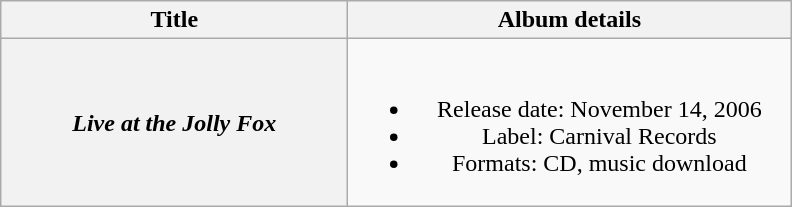<table class="wikitable plainrowheaders" style="text-align:center;">
<tr>
<th style="width:14em;">Title</th>
<th style="width:18em;">Album details</th>
</tr>
<tr>
<th scope="row"><em>Live at the Jolly Fox</em></th>
<td><br><ul><li>Release date: November 14, 2006</li><li>Label: Carnival Records</li><li>Formats: CD, music download</li></ul></td>
</tr>
</table>
